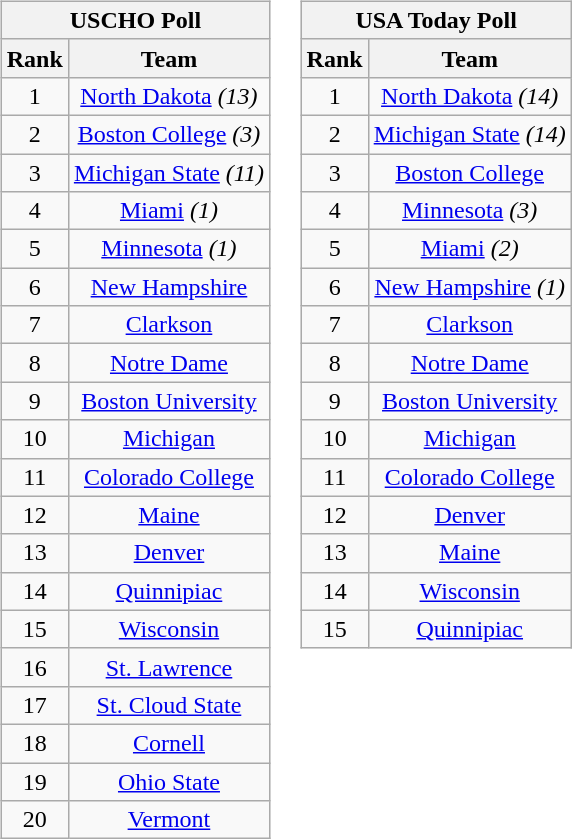<table>
<tr style="vertical-align:top;">
<td><br><table class="wikitable" style="text-align:center;">
<tr>
<th colspan=2><strong>USCHO Poll</strong></th>
</tr>
<tr>
<th>Rank</th>
<th>Team</th>
</tr>
<tr>
<td>1</td>
<td><a href='#'>North Dakota</a> <em>(13)</em></td>
</tr>
<tr>
<td>2</td>
<td><a href='#'>Boston College</a> <em>(3)</em></td>
</tr>
<tr>
<td>3</td>
<td><a href='#'>Michigan State</a> <em>(11)</em></td>
</tr>
<tr>
<td>4</td>
<td><a href='#'>Miami</a> <em>(1)</em></td>
</tr>
<tr>
<td>5</td>
<td><a href='#'>Minnesota</a> <em>(1)</em></td>
</tr>
<tr>
<td>6</td>
<td><a href='#'>New Hampshire</a></td>
</tr>
<tr>
<td>7</td>
<td><a href='#'>Clarkson</a></td>
</tr>
<tr>
<td>8</td>
<td><a href='#'>Notre Dame</a></td>
</tr>
<tr>
<td>9</td>
<td><a href='#'>Boston University</a></td>
</tr>
<tr>
<td>10</td>
<td><a href='#'>Michigan</a></td>
</tr>
<tr>
<td>11</td>
<td><a href='#'>Colorado College</a></td>
</tr>
<tr>
<td>12</td>
<td><a href='#'>Maine</a></td>
</tr>
<tr>
<td>13</td>
<td><a href='#'>Denver</a></td>
</tr>
<tr>
<td>14</td>
<td><a href='#'>Quinnipiac</a></td>
</tr>
<tr>
<td>15</td>
<td><a href='#'>Wisconsin</a></td>
</tr>
<tr>
<td>16</td>
<td><a href='#'>St. Lawrence</a></td>
</tr>
<tr>
<td>17</td>
<td><a href='#'>St. Cloud State</a></td>
</tr>
<tr>
<td>18</td>
<td><a href='#'>Cornell</a></td>
</tr>
<tr>
<td>19</td>
<td><a href='#'>Ohio State</a></td>
</tr>
<tr>
<td>20</td>
<td><a href='#'>Vermont</a></td>
</tr>
</table>
</td>
<td><br><table class="wikitable" style="text-align:center;">
<tr>
<th colspan=2><strong>USA Today Poll</strong></th>
</tr>
<tr>
<th>Rank</th>
<th>Team</th>
</tr>
<tr>
<td>1</td>
<td><a href='#'>North Dakota</a> <em>(14)</em></td>
</tr>
<tr>
<td>2</td>
<td><a href='#'>Michigan State</a> <em>(14)</em></td>
</tr>
<tr>
<td>3</td>
<td><a href='#'>Boston College</a></td>
</tr>
<tr>
<td>4</td>
<td><a href='#'>Minnesota</a> <em>(3)</em></td>
</tr>
<tr>
<td>5</td>
<td><a href='#'>Miami</a> <em>(2)</em></td>
</tr>
<tr>
<td>6</td>
<td><a href='#'>New Hampshire</a> <em>(1)</em></td>
</tr>
<tr>
<td>7</td>
<td><a href='#'>Clarkson</a></td>
</tr>
<tr>
<td>8</td>
<td><a href='#'>Notre Dame</a></td>
</tr>
<tr>
<td>9</td>
<td><a href='#'>Boston University</a></td>
</tr>
<tr>
<td>10</td>
<td><a href='#'>Michigan</a></td>
</tr>
<tr>
<td>11</td>
<td><a href='#'>Colorado College</a></td>
</tr>
<tr>
<td>12</td>
<td><a href='#'>Denver</a></td>
</tr>
<tr>
<td>13</td>
<td><a href='#'>Maine</a></td>
</tr>
<tr>
<td>14</td>
<td><a href='#'>Wisconsin</a></td>
</tr>
<tr>
<td>15</td>
<td><a href='#'>Quinnipiac</a></td>
</tr>
</table>
</td>
</tr>
</table>
